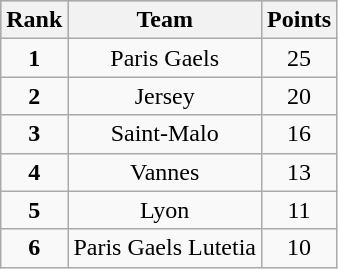<table class="wikitable">
<tr style="background:silver"!>
<th>Rank</th>
<th>Team</th>
<th>Points</th>
</tr>
<tr align="center">
<td><strong>1</strong></td>
<td>Paris Gaels</td>
<td>25</td>
</tr>
<tr align="center">
<td><strong>2</strong></td>
<td>Jersey</td>
<td>20</td>
</tr>
<tr align="center">
<td><strong>3</strong></td>
<td>Saint-Malo</td>
<td>16</td>
</tr>
<tr align="center">
<td><strong>4</strong></td>
<td>Vannes</td>
<td>13</td>
</tr>
<tr align="center">
<td><strong>5</strong></td>
<td>Lyon</td>
<td>11</td>
</tr>
<tr align="center">
<td><strong>6</strong></td>
<td>Paris Gaels Lutetia</td>
<td>10</td>
</tr>
</table>
